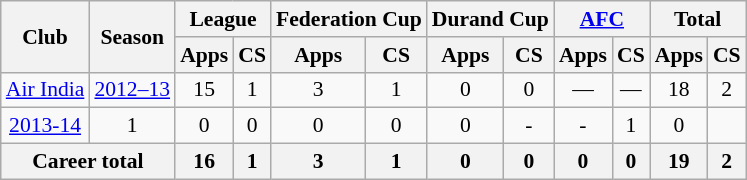<table class="wikitable" style="font-size:90%; text-align:center;">
<tr>
<th rowspan="2">Club</th>
<th rowspan="2">Season</th>
<th colspan="2">League</th>
<th colspan="2">Federation Cup</th>
<th colspan="2">Durand Cup</th>
<th colspan="2"><a href='#'>AFC</a></th>
<th colspan="2">Total</th>
</tr>
<tr>
<th>Apps</th>
<th>CS</th>
<th>Apps</th>
<th>CS</th>
<th>Apps</th>
<th>CS</th>
<th>Apps</th>
<th>CS</th>
<th>Apps</th>
<th>CS</th>
</tr>
<tr>
<td rowspan="1"><a href='#'>Air India</a></td>
<td><a href='#'>2012–13</a></td>
<td>15</td>
<td>1</td>
<td>3</td>
<td>1</td>
<td>0</td>
<td>0</td>
<td>—</td>
<td>—</td>
<td>18</td>
<td>2</td>
</tr>
<tr>
<td><a href='#'>2013-14</a></td>
<td>1</td>
<td>0</td>
<td>0</td>
<td>0</td>
<td>0</td>
<td>0</td>
<td>-</td>
<td>-</td>
<td>1</td>
<td>0</td>
</tr>
<tr>
<th colspan="2">Career total</th>
<th>16</th>
<th>1</th>
<th>3</th>
<th>1</th>
<th>0</th>
<th>0</th>
<th>0</th>
<th>0</th>
<th>19</th>
<th>2</th>
</tr>
</table>
